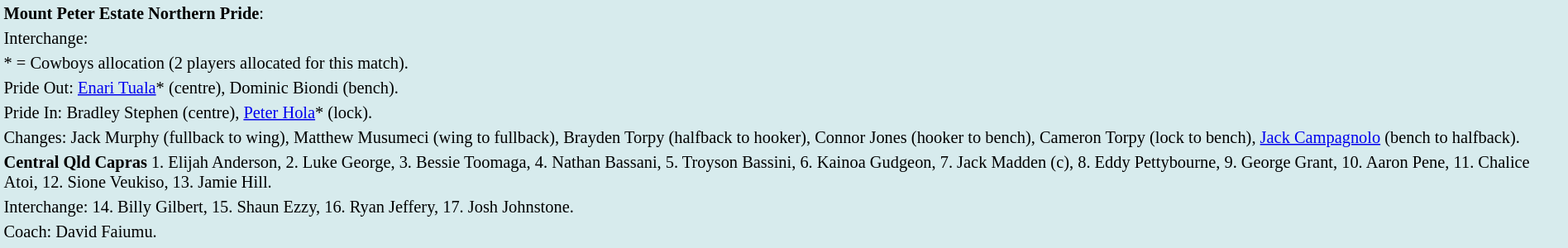<table style="background:#d7ebed; font-size:85%; width:100%;">
<tr>
<td><strong>Mount Peter Estate Northern Pride</strong>:              </td>
</tr>
<tr>
<td>Interchange:    </td>
</tr>
<tr>
<td>* = Cowboys allocation (2 players allocated for this match).</td>
</tr>
<tr>
<td>Pride Out: <a href='#'>Enari Tuala</a>* (centre), Dominic Biondi (bench).</td>
</tr>
<tr>
<td>Pride In: Bradley Stephen (centre), <a href='#'>Peter Hola</a>* (lock).</td>
</tr>
<tr>
<td>Changes: Jack Murphy (fullback to wing), Matthew Musumeci (wing to fullback), Brayden Torpy (halfback to hooker), Connor Jones (hooker to bench), Cameron Torpy (lock to bench), <a href='#'>Jack Campagnolo</a> (bench to halfback).</td>
</tr>
<tr>
<td><strong>Central Qld Capras</strong> 1. Elijah Anderson, 2. Luke George, 3. Bessie Toomaga, 4. Nathan Bassani, 5. Troyson Bassini, 6. Kainoa Gudgeon, 7. Jack Madden (c), 8. Eddy Pettybourne, 9. George Grant, 10. Aaron Pene, 11. Chalice Atoi, 12. Sione Veukiso, 13. Jamie Hill.</td>
</tr>
<tr>
<td>Interchange: 14. Billy Gilbert, 15. Shaun Ezzy, 16. Ryan Jeffery, 17. Josh Johnstone.</td>
</tr>
<tr>
<td>Coach: David Faiumu.</td>
</tr>
<tr>
</tr>
</table>
